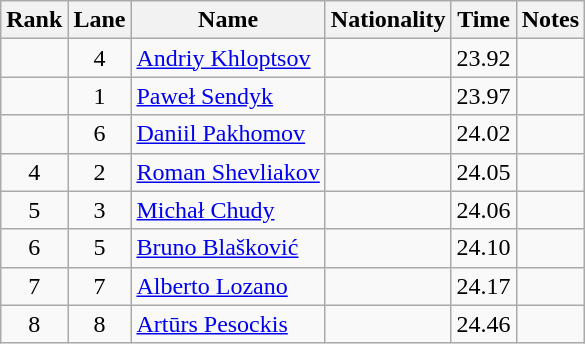<table class='wikitable sortable' style='text-align:center'>
<tr>
<th>Rank</th>
<th>Lane</th>
<th>Name</th>
<th>Nationality</th>
<th>Time</th>
<th>Notes</th>
</tr>
<tr>
<td></td>
<td>4</td>
<td align=left><a href='#'>Andriy Khloptsov</a></td>
<td align=left></td>
<td>23.92</td>
<td></td>
</tr>
<tr>
<td></td>
<td>1</td>
<td align=left><a href='#'>Paweł Sendyk</a></td>
<td align=left></td>
<td>23.97</td>
<td></td>
</tr>
<tr>
<td></td>
<td>6</td>
<td align=left><a href='#'>Daniil Pakhomov</a></td>
<td align=left></td>
<td>24.02</td>
<td></td>
</tr>
<tr>
<td>4</td>
<td>2</td>
<td align=left><a href='#'>Roman Shevliakov</a></td>
<td align=left></td>
<td>24.05</td>
<td></td>
</tr>
<tr>
<td>5</td>
<td>3</td>
<td align=left><a href='#'>Michał Chudy</a></td>
<td align=left></td>
<td>24.06</td>
<td></td>
</tr>
<tr>
<td>6</td>
<td>5</td>
<td align=left><a href='#'>Bruno Blašković</a></td>
<td align=left></td>
<td>24.10</td>
<td></td>
</tr>
<tr>
<td>7</td>
<td>7</td>
<td align=left><a href='#'>Alberto Lozano</a></td>
<td align=left></td>
<td>24.17</td>
<td></td>
</tr>
<tr>
<td>8</td>
<td>8</td>
<td align=left><a href='#'>Artūrs Pesockis</a></td>
<td align=left></td>
<td>24.46</td>
<td></td>
</tr>
</table>
